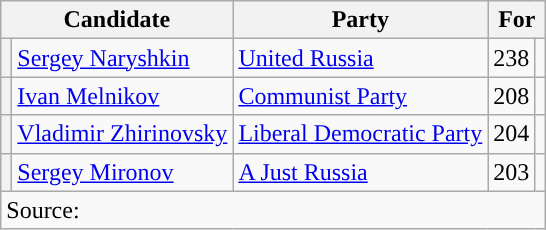<table class=wikitable>
<tr>
<th colspan=2>Candidate</th>
<th>Party</th>
<th colspan=2>For</th>
</tr>
<tr>
<th style="background-color:"></th>
<td><a href='#'>Sergey Naryshkin</a></td>
<td><a href='#'>United Russia</a></td>
<td style="text-align:right">238</td>
<td style="text-align:right"></td>
</tr>
<tr>
<th style="background-color:"></th>
<td><a href='#'>Ivan Melnikov</a></td>
<td><a href='#'>Communist Party</a></td>
<td style="text-align:right">208</td>
<td style="text-align:right"></td>
</tr>
<tr>
<th style="background-color:"></th>
<td><a href='#'>Vladimir Zhirinovsky</a></td>
<td><a href='#'>Liberal Democratic Party</a></td>
<td style="text-align:right">204</td>
<td style="text-align:right"></td>
</tr>
<tr>
<th style="background-color:"></th>
<td><a href='#'>Sergey Mironov</a></td>
<td><a href='#'>A Just Russia</a></td>
<td style="text-align:right">203</td>
<td style="text-align:right"></td>
</tr>
<tr>
<td style="text-align:left;" colspan=5>Source: </td>
</tr>
</table>
